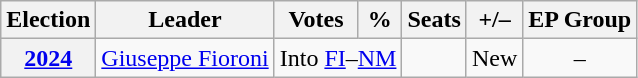<table class="wikitable" style="text-align:center">
<tr>
<th>Election</th>
<th>Leader</th>
<th>Votes</th>
<th>%</th>
<th>Seats</th>
<th>+/–</th>
<th>EP Group</th>
</tr>
<tr>
<th><a href='#'>2024</a></th>
<td><a href='#'>Giuseppe Fioroni</a></td>
<td colspan="2">Into <a href='#'>FI</a>–<a href='#'>NM</a></td>
<td></td>
<td>New</td>
<td>–</td>
</tr>
</table>
